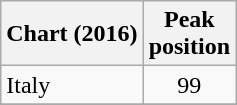<table class="wikitable">
<tr>
<th align="left">Chart (2016)</th>
<th align="left">Peak<br>position</th>
</tr>
<tr>
<td align="left">Italy</td>
<td align="center">99</td>
</tr>
<tr>
</tr>
</table>
